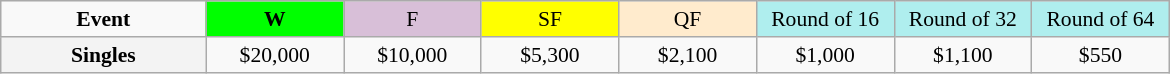<table class=wikitable style=font-size:90%;text-align:center>
<tr>
<td style="width:130px"><strong>Event</strong></td>
<td style="width:85px; background:lime"><strong>W</strong></td>
<td style="width:85px; background:thistle">F</td>
<td style="width:85px; background:#ffff00">SF</td>
<td style="width:85px; background:#ffebcd">QF</td>
<td style="width:85px; background:#afeeee">Round of 16</td>
<td style="width:85px; background:#afeeee">Round of 32</td>
<td style="width:85px; background:#afeeee">Round of 64</td>
</tr>
<tr>
<th style=background:#f3f3f3>Singles </th>
<td>$20,000</td>
<td>$10,000</td>
<td>$5,300</td>
<td>$2,100</td>
<td>$1,000</td>
<td>$1,100</td>
<td>$550</td>
</tr>
</table>
